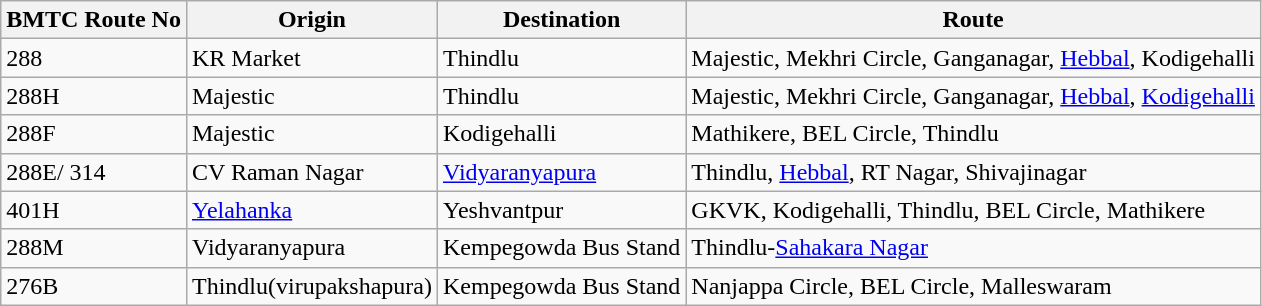<table class="wikitable" border="1">
<tr>
<th>BMTC Route No</th>
<th>Origin</th>
<th>Destination</th>
<th>Route</th>
</tr>
<tr>
<td>288</td>
<td>KR Market</td>
<td>Thindlu</td>
<td>Majestic, Mekhri Circle, Ganganagar, <a href='#'>Hebbal</a>, Kodigehalli</td>
</tr>
<tr>
<td>288H</td>
<td>Majestic</td>
<td>Thindlu</td>
<td>Majestic, Mekhri Circle, Ganganagar, <a href='#'>Hebbal</a>, <a href='#'>Kodigehalli</a></td>
</tr>
<tr>
<td>288F</td>
<td>Majestic</td>
<td>Kodigehalli</td>
<td>Mathikere, BEL Circle, Thindlu</td>
</tr>
<tr>
<td>288E/ 314</td>
<td>CV Raman Nagar</td>
<td><a href='#'>Vidyaranyapura</a></td>
<td>Thindlu, <a href='#'>Hebbal</a>, RT Nagar, Shivajinagar</td>
</tr>
<tr>
<td>401H</td>
<td><a href='#'>Yelahanka</a></td>
<td>Yeshvantpur</td>
<td>GKVK, Kodigehalli, Thindlu, BEL Circle, Mathikere</td>
</tr>
<tr>
<td>288M</td>
<td>Vidyaranyapura</td>
<td>Kempegowda Bus Stand</td>
<td>Thindlu-<a href='#'>Sahakara Nagar</a></td>
</tr>
<tr>
<td>276B</td>
<td>Thindlu(virupakshapura)</td>
<td>Kempegowda Bus Stand</td>
<td>Nanjappa Circle, BEL Circle, Malleswaram</td>
</tr>
</table>
